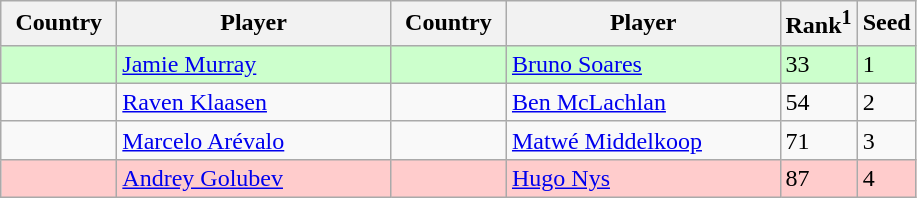<table class="sortable wikitable">
<tr>
<th width="70">Country</th>
<th width="175">Player</th>
<th width="70">Country</th>
<th width="175">Player</th>
<th>Rank<sup>1</sup></th>
<th>Seed</th>
</tr>
<tr bgcolor=#cfc>
<td></td>
<td><a href='#'>Jamie Murray</a></td>
<td></td>
<td><a href='#'>Bruno Soares</a></td>
<td>33</td>
<td>1</td>
</tr>
<tr>
<td></td>
<td><a href='#'>Raven Klaasen</a></td>
<td></td>
<td><a href='#'>Ben McLachlan</a></td>
<td>54</td>
<td>2</td>
</tr>
<tr>
<td></td>
<td><a href='#'>Marcelo Arévalo</a></td>
<td></td>
<td><a href='#'>Matwé Middelkoop</a></td>
<td>71</td>
<td>3</td>
</tr>
<tr bgcolor=#fcc>
<td></td>
<td><a href='#'>Andrey Golubev</a></td>
<td></td>
<td><a href='#'>Hugo Nys</a></td>
<td>87</td>
<td>4</td>
</tr>
</table>
